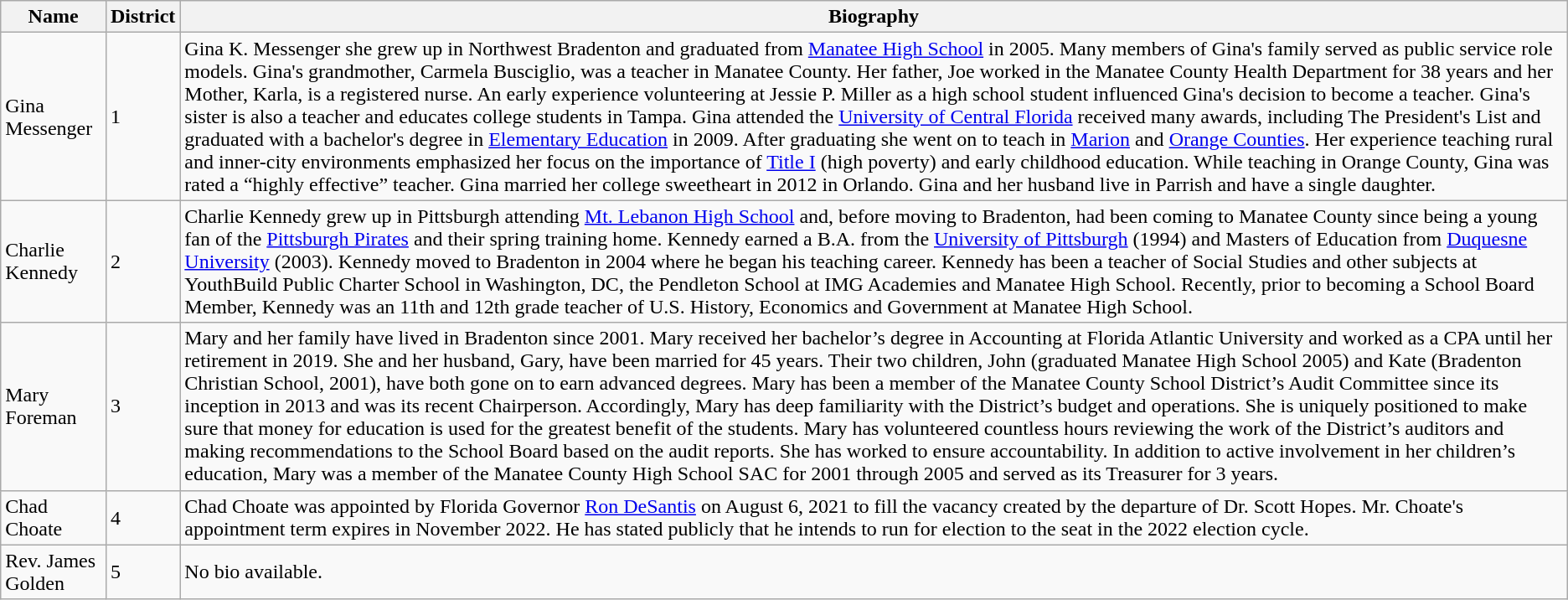<table class="wikitable">
<tr>
<th>Name</th>
<th>District</th>
<th>Biography</th>
</tr>
<tr>
<td>Gina Messenger</td>
<td>1</td>
<td>Gina K. Messenger she grew up in Northwest Bradenton and graduated from <a href='#'>Manatee High School</a> in 2005. Many members of Gina's family served as public service role models. Gina's grandmother, Carmela Busciglio, was a teacher in Manatee County. Her father, Joe worked in the Manatee County Health Department for 38 years and her Mother, Karla, is a registered nurse. An early experience volunteering at Jessie P. Miller as a high school student influenced Gina's decision to become a teacher. Gina's sister is also a teacher and educates college students in Tampa. Gina attended the <a href='#'>University of Central Florida</a>  received many awards, including The President's List and graduated with a bachelor's degree in <a href='#'>Elementary Education</a> in 2009. After graduating she went on to teach in <a href='#'>Marion</a> and <a href='#'>Orange Counties</a>. Her experience teaching rural and inner-city environments emphasized her focus on the importance of <a href='#'>Title I</a> (high poverty) and early childhood education. While teaching in Orange County, Gina was rated a “highly effective” teacher. Gina married her college sweetheart in 2012 in Orlando. Gina and her husband live in Parrish and have a single daughter.</td>
</tr>
<tr>
<td>Charlie Kennedy</td>
<td>2</td>
<td>Charlie Kennedy grew up in Pittsburgh attending <a href='#'>Mt. Lebanon High School</a> and, before moving to Bradenton, had been coming to Manatee County since being a young fan of the <a href='#'>Pittsburgh Pirates</a> and their spring training home. Kennedy earned a B.A. from the  <a href='#'>University of Pittsburgh</a> (1994) and Masters of Education from <a href='#'>Duquesne University</a> (2003). Kennedy moved to Bradenton in 2004 where he began his teaching career.   Kennedy has been a teacher of Social Studies and other subjects at YouthBuild Public Charter School in Washington, DC, the Pendleton School at IMG Academies and Manatee High School. Recently, prior to becoming a School Board Member, Kennedy was an 11th and 12th grade teacher of U.S. History, Economics and Government at Manatee High School.</td>
</tr>
<tr>
<td>Mary Foreman</td>
<td>3</td>
<td>Mary and her family have lived in Bradenton since 2001. Mary received her bachelor’s degree in Accounting at Florida Atlantic University and worked as a CPA until her retirement in 2019. She and her husband, Gary, have been married for 45 years. Their two children, John (graduated Manatee High School 2005) and Kate (Bradenton Christian School, 2001), have both gone on to earn advanced degrees.  Mary has been a member of the Manatee County School District’s Audit Committee since its inception in 2013 and was its recent Chairperson. Accordingly, Mary has deep familiarity with the District’s budget and operations. She is uniquely positioned to make sure that money for education is used for the greatest benefit of the students.  Mary has volunteered countless hours reviewing the work of the District’s auditors and making recommendations to the School Board based on the audit reports. She has worked to ensure accountability. In addition to active involvement in her children’s education, Mary was a member of the Manatee County High School SAC for 2001 through 2005 and served as its Treasurer for 3 years.</td>
</tr>
<tr>
<td>Chad Choate</td>
<td>4</td>
<td>Chad Choate was appointed by Florida Governor <a href='#'>Ron DeSantis</a> on August 6, 2021 to fill the vacancy created by the departure of Dr. Scott Hopes.  Mr. Choate's appointment term expires in November 2022.  He has stated publicly that he intends to run for election to the seat in the 2022 election cycle.</td>
</tr>
<tr>
<td>Rev. James Golden</td>
<td>5</td>
<td>No bio available.</td>
</tr>
</table>
